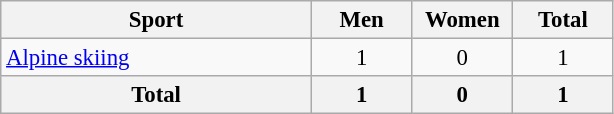<table class="wikitable" style="text-align:center; font-size: 95%">
<tr>
<th width=200>Sport</th>
<th width=60>Men</th>
<th width=60>Women</th>
<th width=60>Total</th>
</tr>
<tr>
<td align=left><a href='#'>Alpine skiing</a></td>
<td>1</td>
<td>0</td>
<td>1</td>
</tr>
<tr>
<th>Total</th>
<th>1</th>
<th>0</th>
<th>1</th>
</tr>
</table>
